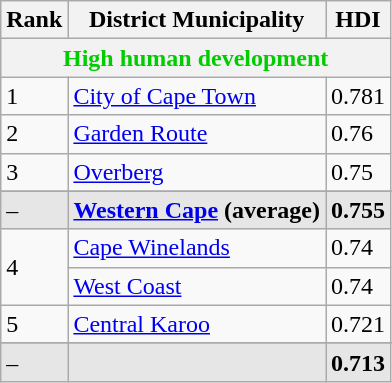<table class="wikitable sortable">
<tr>
<th>Rank</th>
<th>District Municipality</th>
<th>HDI</th>
</tr>
<tr>
<th colspan="3" style="color:#0c0;">High human development</th>
</tr>
<tr>
<td>1</td>
<td><a href='#'>City of Cape Town</a></td>
<td>0.781</td>
</tr>
<tr>
<td>2</td>
<td><a href='#'>Garden Route</a></td>
<td>0.76</td>
</tr>
<tr>
<td>3</td>
<td><a href='#'>Overberg</a></td>
<td>0.75</td>
</tr>
<tr>
</tr>
<tr style="background:#e6e6e6">
<td>–</td>
<td><strong><a href='#'>Western Cape</a> (average)</strong></td>
<td><strong> 0.755</strong></td>
</tr>
<tr>
<td rowspan="2">4</td>
<td><a href='#'>Cape Winelands</a></td>
<td>0.74</td>
</tr>
<tr>
<td><a href='#'>West Coast</a></td>
<td>0.74</td>
</tr>
<tr>
<td>5</td>
<td><a href='#'>Central Karoo</a></td>
<td>0.721</td>
</tr>
<tr>
</tr>
<tr style="background:#e6e6e6">
<td>–</td>
<td><strong></strong></td>
<td><strong> 0.713</strong></td>
</tr>
</table>
